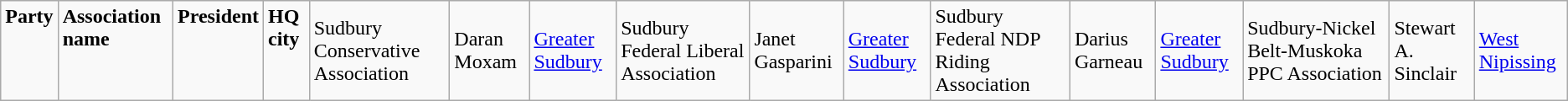<table class="wikitable">
<tr>
<td colspan="2" rowspan="1" align="left" valign="top"><strong>Party</strong></td>
<td valign="top"><strong>Association name</strong></td>
<td valign="top"><strong>President</strong></td>
<td valign="top"><strong>HQ city</strong><br></td>
<td>Sudbury Conservative Association</td>
<td>Daran Moxam</td>
<td><a href='#'>Greater Sudbury</a><br></td>
<td>Sudbury Federal Liberal Association</td>
<td>Janet Gasparini</td>
<td><a href='#'>Greater Sudbury</a><br></td>
<td>Sudbury Federal NDP Riding Association</td>
<td>Darius Garneau</td>
<td><a href='#'>Greater Sudbury</a><br></td>
<td>Sudbury-Nickel Belt-Muskoka PPC Association</td>
<td>Stewart A. Sinclair</td>
<td><a href='#'>West Nipissing</a></td>
</tr>
</table>
